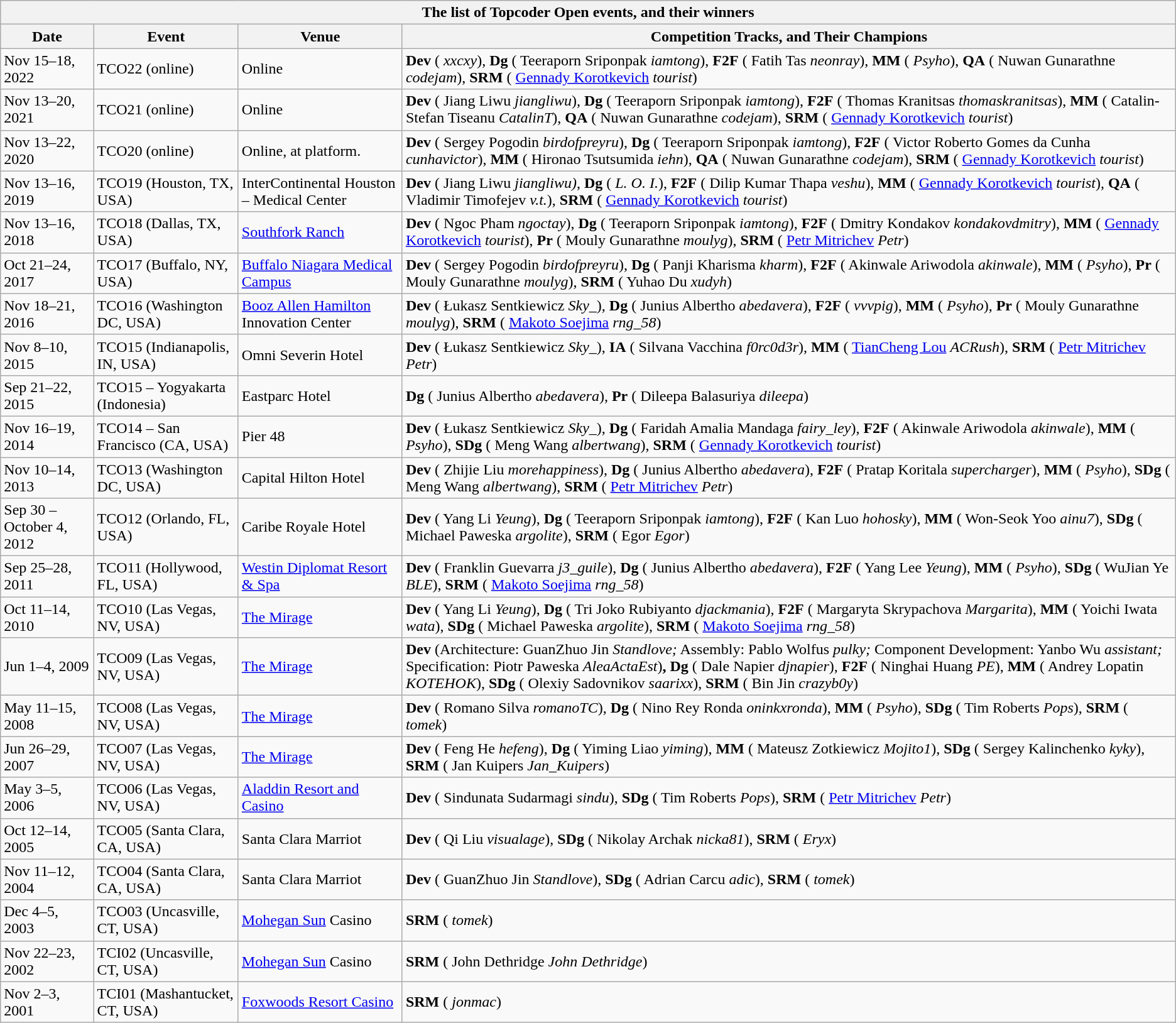<table class="wikitable mw-collapsible">
<tr>
<th colspan="4">The list of Topcoder Open events, and their winners</th>
</tr>
<tr>
<th>Date</th>
<th>Event</th>
<th>Venue</th>
<th>Competition Tracks, and Their Champions</th>
</tr>
<tr>
<td>Nov 15–18, 2022</td>
<td>TCO22 (online)</td>
<td>Online</td>
<td><strong>Dev</strong> ( <em>xxcxy</em>), <strong>Dg</strong> ( Teeraporn Sriponpak <em>iamtong</em>), <strong>F2F</strong> ( Fatih Tas <em>neonray</em>), <strong>MM</strong>  (  <em>Psyho</em>), <strong>QA</strong> ( Nuwan Gunarathne <em>codejam</em>), <strong>SRM</strong> ( <a href='#'>Gennady Korotkevich</a> <em>tourist</em>)</td>
</tr>
<tr>
<td>Nov 13–20, 2021</td>
<td>TCO21 (online)</td>
<td>Online</td>
<td><strong>Dev</strong> ( Jiang Liwu <em>jiangliwu</em>), <strong>Dg</strong> ( Teeraporn Sriponpak <em>iamtong</em>), <strong>F2F</strong> (<strong></strong> Thomas Kranitsas <em>thomaskranitsas</em>), <strong>MM</strong> ( Catalin-Stefan Tiseanu <em>CatalinT</em>), <strong>QA</strong> ( Nuwan Gunarathne <em>codejam</em>), <strong>SRM</strong> ( <a href='#'>Gennady Korotkevich</a> <em>tourist</em>)</td>
</tr>
<tr>
<td>Nov 13–22, 2020</td>
<td>TCO20 (online)</td>
<td>Online, at  platform.</td>
<td><strong>Dev</strong> ( Sergey Pogodin <em>birdofpreyru</em>), <strong>Dg</strong> ( Teeraporn Sriponpak <em>iamtong</em>), <strong>F2F</strong> ( Victor Roberto Gomes da Cunha <em>cunhavictor</em>), <strong>MM</strong> ( Hironao Tsutsumida <em>iehn</em>), <strong>QA</strong> ( Nuwan Gunarathne <em>codejam</em>), <strong>SRM</strong> ( <a href='#'>Gennady Korotkevich</a> <em>tourist</em>)</td>
</tr>
<tr>
<td>Nov 13–16, 2019</td>
<td>TCO19 (Houston, TX, USA)</td>
<td>InterContinental Houston – Medical Center</td>
<td><strong>Dev</strong> ( Jiang Liwu <em>jiangliwu)</em>, <strong>Dg</strong> ( <em>L. O. I.</em>), <strong>F2F</strong> (<strong></strong> Dilip Kumar Thapa <em>veshu</em>), <strong>MM</strong> ( <a href='#'>Gennady Korotkevich</a> <em>tourist</em>), <strong>QA</strong> ( Vladimir Timofejev <em>v.t.</em>), <strong>SRM</strong> ( <a href='#'>Gennady Korotkevich</a> <em>tourist</em>)</td>
</tr>
<tr>
<td>Nov 13–16, 2018</td>
<td>TCO18 (Dallas, TX, USA)</td>
<td><a href='#'>Southfork Ranch</a></td>
<td><strong>Dev</strong> ( Ngoc Pham <em>ngoctay</em>), <strong>Dg</strong> ( Teeraporn Sriponpak <em>iamtong</em>), <strong>F2F</strong> ( Dmitry Kondakov <em>kondakovdmitry</em>), <strong>MM</strong> ( <a href='#'>Gennady Korotkevich</a> <em>tourist</em>), <strong>Pr</strong> ( Mouly Gunarathne <em>moulyg</em>), <strong>SRM</strong> (<strong></strong> <a href='#'>Petr Mitrichev</a> <em>Petr</em>)</td>
</tr>
<tr>
<td>Oct 21–24, 2017</td>
<td>TCO17 (Buffalo, NY, USA)</td>
<td><a href='#'>Buffalo Niagara Medical Campus</a></td>
<td><strong>Dev</strong> ( Sergey Pogodin <em>birdofpreyru</em>), <strong>Dg</strong> ( Panji Kharisma <em>kharm</em>), <strong>F2F</strong> ( Akinwale Ariwodola <em>akinwale</em>), <strong>MM</strong> (  <em>Psyho</em>), <strong>Pr</strong> ( Mouly Gunarathne <em>moulyg</em>), <strong>SRM</strong> ( Yuhao Du <em>xudyh</em>)</td>
</tr>
<tr>
<td>Nov 18–21, 2016</td>
<td>TCO16 (Washington DC, USA)</td>
<td><a href='#'>Booz Allen Hamilton</a> Innovation Center</td>
<td><strong>Dev</strong> ( Łukasz Sentkiewicz <em>Sky_</em>), <strong>Dg</strong> ( Junius Albertho <em>abedavera</em>), <strong>F2F</strong> ( <em>vvvpig</em>), <strong>MM</strong> (  <em>Psyho</em>), <strong>Pr</strong> ( Mouly Gunarathne <em>moulyg</em>), <strong>SRM</strong> ( <a href='#'>Makoto Soejima</a> <em>rng_58</em>)</td>
</tr>
<tr>
<td>Nov 8–10, 2015</td>
<td>TCO15 (Indianapolis, IN, USA)</td>
<td>Omni Severin Hotel</td>
<td><strong>Dev</strong> ( Łukasz Sentkiewicz <em>Sky_</em>), <strong>IA</strong> ( Silvana Vacchina <em>f0rc0d3r</em>), <strong>MM</strong> ( <a href='#'>TianCheng Lou</a> <em>ACRush</em>), <strong>SRM</strong> ( <a href='#'>Petr Mitrichev</a> <em>Petr</em>)</td>
</tr>
<tr>
<td>Sep 21–22, 2015</td>
<td>TCO15 – Yogyakarta (Indonesia)</td>
<td>Eastparc Hotel</td>
<td><strong>Dg</strong> ( Junius Albertho <em>abedavera</em>), <strong>Pr</strong> ( Dileepa Balasuriya <em>dileepa</em>)</td>
</tr>
<tr>
<td>Nov 16–19, 2014</td>
<td>TCO14 – San Francisco (CA, USA)</td>
<td>Pier 48</td>
<td><strong>Dev</strong> ( Łukasz Sentkiewicz <em>Sky_</em>), <strong>Dg</strong> ( Faridah Amalia Mandaga <em>fairy_ley</em>), <strong>F2F</strong> ( Akinwale Ariwodola <em>akinwale</em>), <strong>MM</strong> (  <em>Psyho</em>), <strong>SDg</strong> ( Meng Wang <em>albertwang</em>), <strong>SRM</strong> ( <a href='#'>Gennady Korotkevich</a> <em>tourist</em>)</td>
</tr>
<tr>
<td>Nov 10–14, 2013</td>
<td>TCO13 (Washington DC, USA)</td>
<td>Capital Hilton Hotel</td>
<td><strong>Dev</strong> ( Zhijie Liu <em>morehappiness</em>), <strong>Dg</strong> ( Junius Albertho <em>abedavera</em>), <strong>F2F</strong> ( Pratap Koritala <em>supercharger</em>), <strong>MM</strong> (   <em>Psyho</em>), <strong>SDg</strong> ( Meng Wang <em>albertwang</em>), <strong>SRM</strong> ( <a href='#'>Petr Mitrichev</a> <em>Petr</em>)</td>
</tr>
<tr>
<td>Sep 30 – October 4, 2012</td>
<td>TCO12 (Orlando, FL, USA)</td>
<td>Caribe Royale Hotel</td>
<td><strong>Dev</strong> ( Yang Li <em>Yeung</em>), <strong>Dg</strong> ( Teeraporn Sriponpak <em>iamtong</em>), <strong>F2F</strong> ( Kan Luo <em>hohosky</em>), <strong>MM</strong> ( Won-Seok Yoo <em>ainu7</em>), <strong>SDg</strong> ( Michael Paweska <em>argolite</em>), <strong>SRM</strong> ( Egor <em>Egor</em>)</td>
</tr>
<tr>
<td>Sep 25–28, 2011</td>
<td>TCO11 (Hollywood, FL, USA)</td>
<td><a href='#'>Westin Diplomat Resort & Spa</a></td>
<td><strong>Dev</strong> ( Franklin Guevarra <em>j3_guile</em>), <strong>Dg</strong> ( Junius Albertho <em>abedavera</em>), <strong>F2F</strong> ( Yang Lee <em>Yeung</em>), <strong>MM</strong> (  <em>Psyho</em>), <strong>SDg</strong> ( WuJian Ye <em>BLE</em>), <strong>SRM</strong> ( <a href='#'>Makoto Soejima</a> <em>rng_58</em>)</td>
</tr>
<tr>
<td>Oct 11–14, 2010</td>
<td>TCO10 (Las Vegas, NV, USA)</td>
<td><a href='#'>The Mirage</a></td>
<td><strong>Dev</strong> ( Yang Li <em>Yeung</em>), <strong>Dg</strong> ( Tri Joko Rubiyanto <em>djackmania</em>), <strong>F2F</strong> ( Margaryta Skrypachova <em>Margarita</em>), <strong>MM</strong> ( Yoichi Iwata <em>wata</em>), <strong>SDg</strong> ( Michael Paweska <em>argolite</em>), <strong>SRM</strong> ( <a href='#'>Makoto Soejima</a> <em>rng_58</em>)</td>
</tr>
<tr>
<td>Jun 1–4, 2009</td>
<td>TCO09 (Las Vegas, NV, USA)</td>
<td><a href='#'>The Mirage</a></td>
<td><strong>Dev</strong> (Architecture:  GuanZhuo Jin <em>Standlove;</em> Assembly:  Pablo Wolfus <em>pulky;</em> Component Development:  Yanbo Wu <em>assistant;</em> Specification:  Piotr Paweska <em>AleaActaEst</em>)<strong>, Dg</strong> ( Dale Napier <em>djnapier</em>), <strong>F2F</strong> ( Ninghai Huang <em>PE</em>), <strong>MM</strong> ( Andrey Lopatin <em>KOTEHOK</em>), <strong>SDg</strong> ( Olexiy Sadovnikov <em>saarixx</em>), <strong>SRM</strong> ( Bin Jin <em>crazyb0y</em>)</td>
</tr>
<tr>
<td>May 11–15, 2008</td>
<td>TCO08 (Las Vegas, NV, USA)</td>
<td><a href='#'>The Mirage</a></td>
<td><strong>Dev</strong> ( Romano Silva <em>romanoTC</em>), <strong>Dg</strong> ( Nino Rey Ronda <em>oninkxronda</em>), <strong>MM</strong> (  <em>Psyho</em>), <strong>SDg</strong> ( Tim Roberts <em>Pops</em>), <strong>SRM</strong> (  <em>tomek</em>)</td>
</tr>
<tr>
<td>Jun 26–29, 2007</td>
<td>TCO07 (Las Vegas, NV, USA)</td>
<td><a href='#'>The Mirage</a></td>
<td><strong>Dev</strong> ( Feng He <em>hefeng</em>), <strong>Dg</strong> ( Yiming Liao <em>yiming</em>), <strong>MM</strong> ( Mateusz Zotkiewicz <em>Mojito1</em>), <strong>SDg</strong> ( Sergey Kalinchenko <em>kyky</em>), <strong>SRM</strong> ( Jan Kuipers <em>Jan_Kuipers</em>)</td>
</tr>
<tr>
<td>May 3–5, 2006</td>
<td>TCO06 (Las Vegas, NV, USA)</td>
<td><a href='#'>Aladdin Resort and Casino</a></td>
<td><strong>Dev</strong> ( Sindunata Sudarmagi <em>sindu</em>), <strong>SDg</strong> ( Tim Roberts <em>Pops</em>), <strong>SRM</strong> ( <a href='#'>Petr Mitrichev</a> <em>Petr</em>)</td>
</tr>
<tr>
<td>Oct 12–14, 2005</td>
<td>TCO05 (Santa Clara, CA, USA)</td>
<td>Santa Clara Marriot</td>
<td><strong>Dev</strong> ( Qi Liu <em>visualage</em>), <strong>SDg</strong> ( Nikolay Archak <em>nicka81</em>), <strong>SRM</strong> (  <em>Eryx</em>)</td>
</tr>
<tr>
<td>Nov 11–12, 2004</td>
<td>TCO04 (Santa Clara, CA, USA)</td>
<td>Santa Clara Marriot</td>
<td><strong>Dev</strong> ( GuanZhuo Jin <em>Standlove</em>), <strong>SDg</strong> ( Adrian Carcu <em>adic</em>), <strong>SRM</strong> (  <em>tomek</em>)</td>
</tr>
<tr>
<td>Dec 4–5, 2003</td>
<td>TCO03 (Uncasville, CT, USA)</td>
<td><a href='#'>Mohegan Sun</a> Casino</td>
<td><strong>SRM</strong> (  <em>tomek</em>)</td>
</tr>
<tr>
<td>Nov 22–23, 2002</td>
<td>TCI02 (Uncasville, CT, USA)</td>
<td><a href='#'>Mohegan Sun</a> Casino</td>
<td><strong>SRM</strong> ( John Dethridge <em>John Dethridge</em>)</td>
</tr>
<tr>
<td>Nov 2–3, 2001</td>
<td>TCI01 (Mashantucket, CT, USA)</td>
<td><a href='#'>Foxwoods Resort Casino</a></td>
<td><strong>SRM</strong> ( <em>jonmac</em>)</td>
</tr>
</table>
